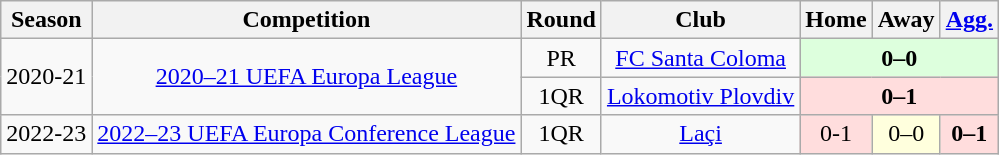<table class="wikitable" style="text-align:center">
<tr>
<th>Season</th>
<th>Competition</th>
<th>Round</th>
<th>Club</th>
<th>Home</th>
<th>Away</th>
<th><a href='#'>Agg.</a></th>
</tr>
<tr>
<td rowspan="2">2020-21</td>
<td rowspan="2"><a href='#'>2020–21 UEFA Europa League</a></td>
<td>PR</td>
<td> <a href='#'>FC Santa Coloma</a></td>
<td colspan="3" bgcolor="#dfd"><strong>0–0  </strong></td>
</tr>
<tr>
<td>1QR</td>
<td> <a href='#'>Lokomotiv Plovdiv</a></td>
<td colspan="3" bgcolor="#fdd"><strong>0–1</strong></td>
</tr>
<tr>
<td>2022-23</td>
<td><a href='#'>2022–23 UEFA Europa Conference League</a></td>
<td>1QR</td>
<td> <a href='#'>Laçi</a></td>
<td bgcolor="#fdd">0-1</td>
<td bgcolor="#ffd">0–0</td>
<td bgcolor="#fdd"><strong>0–1</strong></td>
</tr>
</table>
